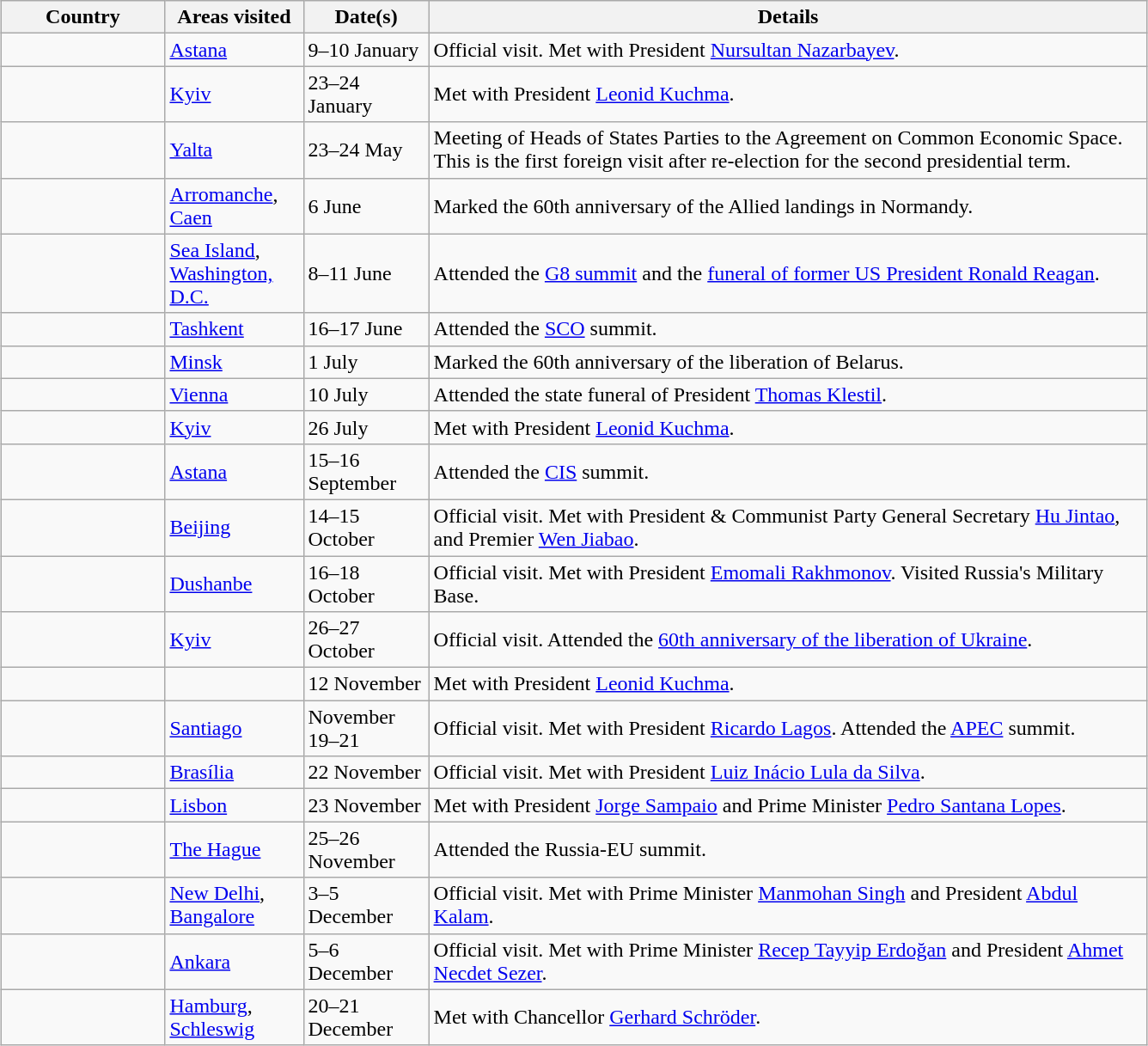<table class="wikitable sortable outercollapse" style="margin: 1em auto 1em auto">
<tr>
<th width=120>Country</th>
<th width=100>Areas visited</th>
<th width=90>Date(s)</th>
<th style="width:550px;" class="unsortable">Details</th>
</tr>
<tr>
<td></td>
<td><a href='#'>Astana</a></td>
<td>9–10 January</td>
<td>Official visit. Met with President <a href='#'>Nursultan Nazarbayev</a>.</td>
</tr>
<tr>
<td></td>
<td><a href='#'>Kyiv</a></td>
<td>23–24 January</td>
<td>Met with President <a href='#'>Leonid Kuchma</a>.</td>
</tr>
<tr>
<td></td>
<td><a href='#'>Yalta</a></td>
<td>23–24 May</td>
<td>Meeting of Heads of States Parties to the Agreement on Common Economic Space. This is the first foreign visit after re-election for the second presidential term.</td>
</tr>
<tr>
<td></td>
<td><a href='#'>Arromanche</a>, <a href='#'>Caen</a></td>
<td>6 June</td>
<td>Marked the 60th anniversary of the Allied landings in Normandy.</td>
</tr>
<tr>
<td></td>
<td><a href='#'>Sea Island</a>, <a href='#'>Washington, D.C.</a></td>
<td>8–11 June</td>
<td>Attended the <a href='#'>G8 summit</a> and the <a href='#'>funeral of former US President Ronald Reagan</a>.</td>
</tr>
<tr>
<td></td>
<td><a href='#'>Tashkent</a></td>
<td>16–17 June</td>
<td>Attended the <a href='#'>SCO</a> summit.</td>
</tr>
<tr>
<td></td>
<td><a href='#'>Minsk</a></td>
<td>1 July</td>
<td>Marked the 60th anniversary of the liberation of Belarus.</td>
</tr>
<tr>
<td></td>
<td><a href='#'>Vienna</a></td>
<td>10 July</td>
<td>Attended the state funeral of President <a href='#'>Thomas Klestil</a>.</td>
</tr>
<tr>
<td></td>
<td><a href='#'>Kyiv</a></td>
<td>26 July</td>
<td>Met with President <a href='#'>Leonid Kuchma</a>.</td>
</tr>
<tr>
<td></td>
<td><a href='#'>Astana</a></td>
<td>15–16 September</td>
<td>Attended the <a href='#'>CIS</a> summit.</td>
</tr>
<tr>
<td></td>
<td><a href='#'>Beijing</a></td>
<td>14–15 October</td>
<td>Official visit. Met with President & Communist Party General Secretary <a href='#'>Hu Jintao</a>, and Premier <a href='#'>Wen Jiabao</a>.</td>
</tr>
<tr>
<td></td>
<td><a href='#'>Dushanbe</a></td>
<td>16–18 October</td>
<td>Official visit. Met with President <a href='#'>Emomali Rakhmonov</a>. Visited Russia's Military Base.</td>
</tr>
<tr>
<td></td>
<td><a href='#'>Kyiv</a></td>
<td>26–27 October</td>
<td>Official visit. Attended the <a href='#'>60th anniversary of the liberation of Ukraine</a>.</td>
</tr>
<tr>
<td></td>
<td></td>
<td>12 November</td>
<td>Met with President <a href='#'>Leonid Kuchma</a>.</td>
</tr>
<tr>
<td></td>
<td><a href='#'>Santiago</a></td>
<td>November 19–21</td>
<td>Official visit. Met with President <a href='#'>Ricardo Lagos</a>. Attended the <a href='#'>APEC</a> summit.</td>
</tr>
<tr>
<td></td>
<td><a href='#'>Brasília</a></td>
<td>22 November</td>
<td>Official visit. Met with President <a href='#'>Luiz Inácio Lula da Silva</a>.</td>
</tr>
<tr>
<td></td>
<td><a href='#'>Lisbon</a></td>
<td>23 November</td>
<td>Met with President <a href='#'>Jorge Sampaio</a> and Prime Minister <a href='#'>Pedro Santana Lopes</a>.</td>
</tr>
<tr>
<td></td>
<td><a href='#'>The Hague</a></td>
<td>25–26 November</td>
<td>Attended the Russia-EU summit.</td>
</tr>
<tr>
<td></td>
<td><a href='#'>New Delhi</a>, <a href='#'>Bangalore</a></td>
<td>3–5 December</td>
<td>Official visit. Met with Prime Minister <a href='#'>Manmohan Singh</a> and President <a href='#'>Abdul Kalam</a>.</td>
</tr>
<tr>
<td></td>
<td><a href='#'>Ankara</a></td>
<td>5–6 December</td>
<td>Official visit. Met with Prime Minister <a href='#'>Recep Tayyip Erdoğan</a> and President <a href='#'>Ahmet Necdet Sezer</a>.</td>
</tr>
<tr>
<td></td>
<td><a href='#'>Hamburg</a>, <a href='#'>Schleswig</a></td>
<td>20–21 December</td>
<td>Met with Chancellor <a href='#'>Gerhard Schröder</a>.</td>
</tr>
</table>
